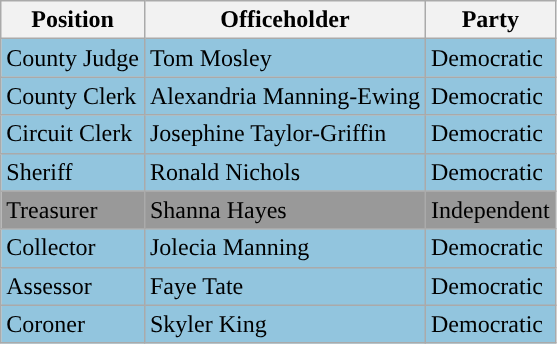<table class="wikitable">
<tr>
<th>Position</th>
<th>Officeholder</th>
<th>Party</th>
</tr>
<tr style="background-color:#92C5DE;">
<td>County Judge</td>
<td>Tom Mosley</td>
<td>Democratic</td>
</tr>
<tr style="background-color:#92C5DE;">
<td>County Clerk</td>
<td>Alexandria Manning-Ewing</td>
<td>Democratic</td>
</tr>
<tr style="background-color:#92C5DE;">
<td>Circuit Clerk</td>
<td>Josephine Taylor-Griffin</td>
<td>Democratic</td>
</tr>
<tr style="background-color:#92C5DE;">
<td>Sheriff</td>
<td>Ronald Nichols</td>
<td>Democratic</td>
</tr>
<tr style="background-color:#999999;">
<td>Treasurer</td>
<td>Shanna Hayes</td>
<td>Independent</td>
</tr>
<tr style="background-color:#92C5DE;">
<td>Collector</td>
<td>Jolecia Manning</td>
<td>Democratic</td>
</tr>
<tr style="background-color:#92C5DE;">
<td>Assessor</td>
<td>Faye Tate</td>
<td>Democratic</td>
</tr>
<tr style="background-color:#92C5DE;">
<td>Coroner</td>
<td>Skyler King</td>
<td>Democratic</td>
</tr>
</table>
